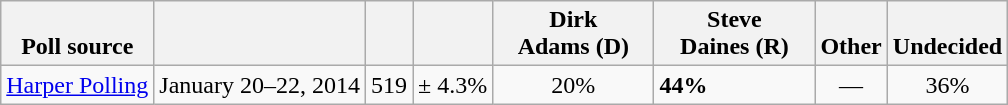<table class="wikitable">
<tr valign= bottom>
<th>Poll source</th>
<th></th>
<th></th>
<th></th>
<th style="width:100px;">Dirk<br>Adams (D)</th>
<th style="width:100px;">Steve<br>Daines (R)</th>
<th>Other</th>
<th>Undecided</th>
</tr>
<tr>
<td><a href='#'>Harper Polling</a></td>
<td align=center>January 20–22, 2014</td>
<td align=center>519</td>
<td align=center>± 4.3%</td>
<td align=center>20%</td>
<td><strong>44%</strong></td>
<td align=center>—</td>
<td align=center>36%</td>
</tr>
</table>
